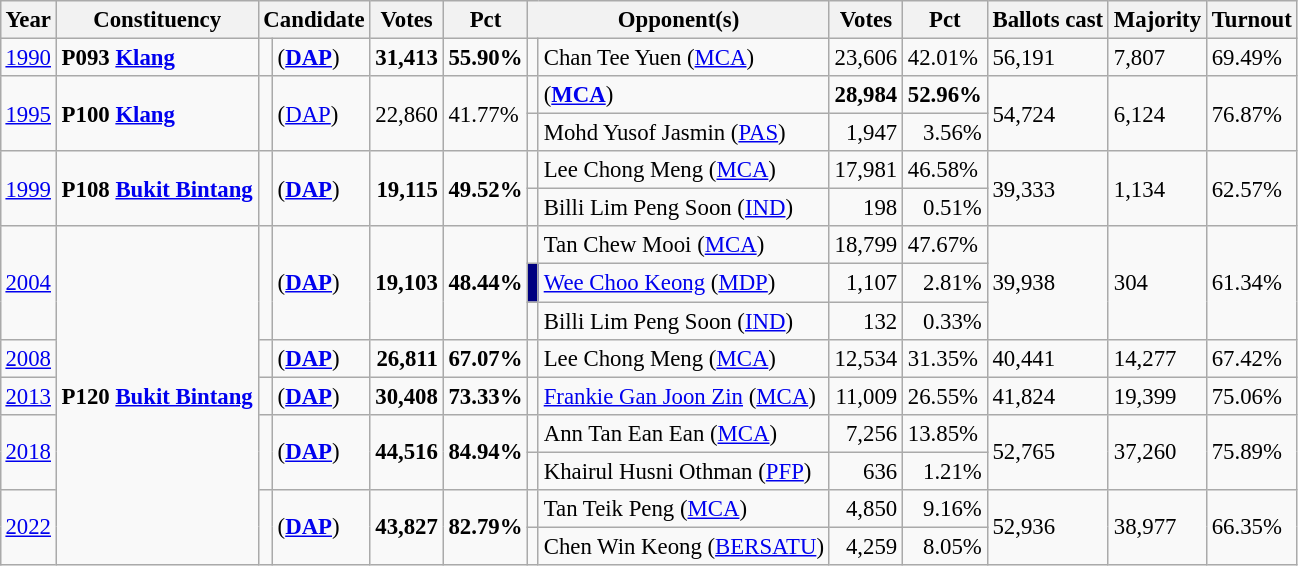<table class="wikitable" style="margin:0.5em ; font-size:95%">
<tr>
<th>Year</th>
<th>Constituency</th>
<th colspan=2>Candidate</th>
<th>Votes</th>
<th>Pct</th>
<th colspan=2>Opponent(s)</th>
<th>Votes</th>
<th>Pct</th>
<th>Ballots cast</th>
<th>Majority</th>
<th>Turnout</th>
</tr>
<tr>
<td><a href='#'>1990</a></td>
<td><strong>P093 <a href='#'>Klang</a></strong></td>
<td></td>
<td> (<a href='#'><strong>DAP</strong></a>)</td>
<td align="right"><strong>31,413</strong></td>
<td><strong>55.90%</strong></td>
<td></td>
<td>Chan Tee Yuen (<a href='#'>MCA</a>)</td>
<td align="right">23,606</td>
<td>42.01%</td>
<td>56,191</td>
<td>7,807</td>
<td>69.49%</td>
</tr>
<tr>
<td rowspan=2><a href='#'>1995</a></td>
<td rowspan=2><strong>P100 <a href='#'>Klang</a></strong></td>
<td rowspan=2 ></td>
<td rowspan=2> (<a href='#'>DAP</a>)</td>
<td rowspan=2 align="right">22,860</td>
<td rowspan=2>41.77%</td>
<td></td>
<td> (<a href='#'><strong>MCA</strong></a>)</td>
<td align="right"><strong>28,984</strong></td>
<td><strong>52.96%</strong></td>
<td rowspan=2>54,724</td>
<td rowspan=2>6,124</td>
<td rowspan=2>76.87%</td>
</tr>
<tr>
<td></td>
<td>Mohd Yusof Jasmin (<a href='#'>PAS</a>)</td>
<td align="right">1,947</td>
<td align="right">3.56%</td>
</tr>
<tr>
<td rowspan=2><a href='#'>1999</a></td>
<td rowspan=2><strong>P108 <a href='#'>Bukit Bintang</a></strong></td>
<td rowspan=2 ></td>
<td rowspan=2> (<a href='#'><strong>DAP</strong></a>)</td>
<td rowspan=2 align="right"><strong>19,115</strong></td>
<td rowspan=2><strong>49.52%</strong></td>
<td></td>
<td>Lee Chong Meng (<a href='#'>MCA</a>)</td>
<td>17,981</td>
<td>46.58%</td>
<td rowspan=2>39,333</td>
<td rowspan=2>1,134</td>
<td rowspan=2>62.57%</td>
</tr>
<tr>
<td></td>
<td>Billi Lim Peng Soon (<a href='#'>IND</a>)</td>
<td align="right">198</td>
<td align="right">0.51%</td>
</tr>
<tr>
<td rowspan=3><a href='#'>2004</a></td>
<td rowspan="10"><strong>P120 <a href='#'>Bukit Bintang</a></strong></td>
<td rowspan=3 ></td>
<td rowspan=3> (<a href='#'><strong>DAP</strong></a>)</td>
<td rowspan=3 align="right"><strong>19,103</strong></td>
<td rowspan=3><strong>48.44%</strong></td>
<td></td>
<td>Tan Chew Mooi (<a href='#'>MCA</a>)</td>
<td align="right">18,799</td>
<td>47.67%</td>
<td rowspan=3>39,938</td>
<td rowspan=3>304</td>
<td rowspan=3>61.34%</td>
</tr>
<tr>
<td style="background-color: #000080;"></td>
<td><a href='#'>Wee Choo Keong</a> (<a href='#'>MDP</a>)</td>
<td align="right">1,107</td>
<td align="right">2.81%</td>
</tr>
<tr>
<td></td>
<td>Billi Lim Peng Soon (<a href='#'>IND</a>)</td>
<td align="right">132</td>
<td align="right">0.33%</td>
</tr>
<tr>
<td><a href='#'>2008</a></td>
<td></td>
<td> (<a href='#'><strong>DAP</strong></a>)</td>
<td align="right"><strong>26,811</strong></td>
<td><strong>67.07%</strong></td>
<td></td>
<td>Lee Chong Meng (<a href='#'>MCA</a>)</td>
<td align="right">12,534</td>
<td>31.35%</td>
<td>40,441</td>
<td>14,277</td>
<td>67.42%</td>
</tr>
<tr>
<td><a href='#'>2013</a></td>
<td></td>
<td> (<a href='#'><strong>DAP</strong></a>)</td>
<td align="right"><strong>30,408</strong></td>
<td><strong>73.33%</strong></td>
<td></td>
<td><a href='#'>Frankie Gan Joon Zin</a> (<a href='#'>MCA</a>)</td>
<td align="right">11,009</td>
<td>26.55%</td>
<td>41,824</td>
<td>19,399</td>
<td>75.06%</td>
</tr>
<tr>
<td rowspan=2><a href='#'>2018</a></td>
<td rowspan=2 ></td>
<td rowspan=2> (<a href='#'><strong>DAP</strong></a>)</td>
<td rowspan=2 align="right"><strong>44,516</strong></td>
<td rowspan=2><strong>84.94%</strong></td>
<td></td>
<td>Ann Tan Ean Ean (<a href='#'>MCA</a>)</td>
<td align="right">7,256</td>
<td>13.85%</td>
<td rowspan=2>52,765</td>
<td rowspan=2>37,260</td>
<td rowspan=2>75.89%</td>
</tr>
<tr>
<td bgcolor=></td>
<td>Khairul Husni Othman (<a href='#'>PFP</a>)</td>
<td align="right">636</td>
<td align="right">1.21%</td>
</tr>
<tr>
<td rowspan=2><a href='#'>2022</a></td>
<td rowspan=2 ></td>
<td rowspan=2> (<a href='#'><strong>DAP</strong></a>)</td>
<td rowspan=2 align="right"><strong>43,827</strong></td>
<td rowspan=2><strong>82.79%</strong></td>
<td></td>
<td>Tan Teik Peng (<a href='#'>MCA</a>)</td>
<td align="right">4,850</td>
<td align="right">9.16%</td>
<td rowspan="2">52,936</td>
<td rowspan="2">38,977</td>
<td rowspan="2">66.35%</td>
</tr>
<tr>
<td bgcolor=></td>
<td>Chen Win Keong (<a href='#'>BERSATU</a>)</td>
<td align="right">4,259</td>
<td align="right">8.05%</td>
</tr>
</table>
